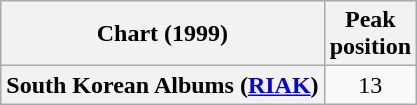<table class="wikitable plainrowheaders" style="text-align:center;">
<tr>
<th>Chart (1999)</th>
<th>Peak<br>position</th>
</tr>
<tr>
<th scope="row">South Korean Albums (<a href='#'>RIAK</a>)</th>
<td>13</td>
</tr>
</table>
